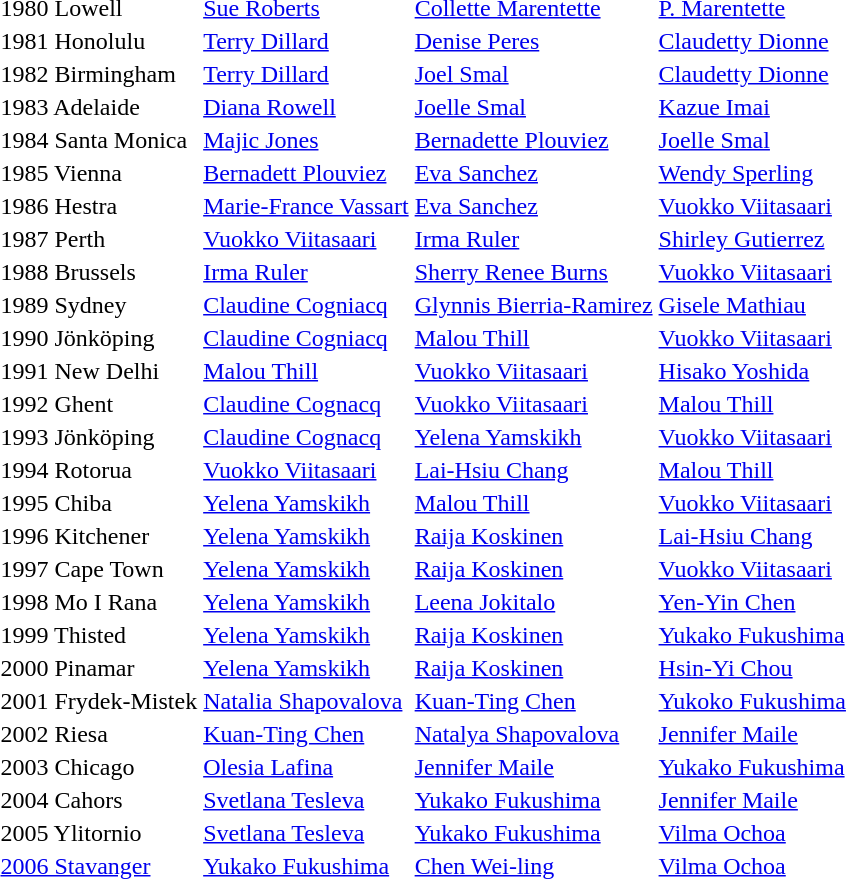<table>
<tr>
<td>1980 Lowell</td>
<td> <a href='#'>Sue Roberts</a></td>
<td> <a href='#'>Collette Marentette</a></td>
<td> <a href='#'>P. Marentette</a></td>
</tr>
<tr>
<td>1981 Honolulu</td>
<td> <a href='#'>Terry Dillard</a></td>
<td> <a href='#'>Denise Peres</a></td>
<td> <a href='#'>Claudetty Dionne</a></td>
</tr>
<tr>
<td>1982 Birmingham</td>
<td> <a href='#'>Terry Dillard</a></td>
<td> <a href='#'>Joel Smal</a></td>
<td> <a href='#'>Claudetty Dionne</a></td>
</tr>
<tr>
<td>1983 Adelaide</td>
<td> <a href='#'>Diana Rowell</a></td>
<td> <a href='#'>Joelle Smal</a></td>
<td> <a href='#'>Kazue Imai</a></td>
</tr>
<tr>
<td>1984 Santa Monica</td>
<td> <a href='#'>Majic Jones</a></td>
<td> <a href='#'>Bernadette Plouviez</a></td>
<td> <a href='#'>Joelle Smal</a></td>
</tr>
<tr>
<td>1985 Vienna</td>
<td> <a href='#'>Bernadett Plouviez</a></td>
<td> <a href='#'>Eva Sanchez</a></td>
<td> <a href='#'>Wendy Sperling</a></td>
</tr>
<tr>
<td>1986 Hestra</td>
<td> <a href='#'>Marie-France Vassart</a></td>
<td> <a href='#'>Eva Sanchez</a></td>
<td> <a href='#'>Vuokko Viitasaari</a></td>
</tr>
<tr>
<td>1987 Perth</td>
<td> <a href='#'>Vuokko Viitasaari</a></td>
<td> <a href='#'>Irma Ruler</a></td>
<td> <a href='#'>Shirley Gutierrez</a></td>
</tr>
<tr>
<td>1988 Brussels</td>
<td> <a href='#'>Irma Ruler</a></td>
<td> <a href='#'>Sherry Renee Burns</a></td>
<td> <a href='#'>Vuokko Viitasaari</a></td>
</tr>
<tr>
<td>1989 Sydney</td>
<td> <a href='#'>Claudine Cogniacq</a></td>
<td> <a href='#'>Glynnis Bierria-Ramirez</a></td>
<td> <a href='#'>Gisele Mathiau</a></td>
</tr>
<tr>
<td>1990 Jönköping</td>
<td> <a href='#'>Claudine Cogniacq</a></td>
<td> <a href='#'>Malou Thill</a></td>
<td> <a href='#'>Vuokko Viitasaari</a></td>
</tr>
<tr>
<td>1991 New Delhi</td>
<td> <a href='#'>Malou Thill</a></td>
<td> <a href='#'>Vuokko Viitasaari</a></td>
<td> <a href='#'>Hisako Yoshida</a></td>
</tr>
<tr>
<td>1992 Ghent</td>
<td> <a href='#'>Claudine Cognacq</a></td>
<td> <a href='#'>Vuokko Viitasaari</a></td>
<td> <a href='#'>Malou Thill</a></td>
</tr>
<tr>
<td>1993 Jönköping</td>
<td> <a href='#'>Claudine Cognacq</a></td>
<td> <a href='#'>Yelena Yamskikh</a></td>
<td> <a href='#'>Vuokko Viitasaari</a></td>
</tr>
<tr>
<td>1994 Rotorua</td>
<td> <a href='#'>Vuokko Viitasaari</a></td>
<td> <a href='#'>Lai-Hsiu Chang</a></td>
<td> <a href='#'>Malou Thill</a></td>
</tr>
<tr>
<td>1995 Chiba</td>
<td> <a href='#'>Yelena Yamskikh</a></td>
<td> <a href='#'>Malou Thill</a></td>
<td> <a href='#'>Vuokko Viitasaari</a></td>
</tr>
<tr>
<td>1996 Kitchener</td>
<td> <a href='#'>Yelena Yamskikh</a></td>
<td> <a href='#'>Raija Koskinen</a></td>
<td> <a href='#'>Lai-Hsiu Chang</a></td>
</tr>
<tr>
<td>1997 Cape Town</td>
<td> <a href='#'>Yelena Yamskikh</a></td>
<td> <a href='#'>Raija Koskinen</a></td>
<td> <a href='#'>Vuokko Viitasaari</a></td>
</tr>
<tr>
<td>1998 Mo I Rana</td>
<td> <a href='#'>Yelena Yamskikh</a></td>
<td> <a href='#'>Leena Jokitalo</a></td>
<td> <a href='#'>Yen-Yin Chen</a></td>
</tr>
<tr>
<td>1999 Thisted</td>
<td> <a href='#'>Yelena Yamskikh</a></td>
<td> <a href='#'>Raija Koskinen</a></td>
<td> <a href='#'>Yukako Fukushima</a></td>
</tr>
<tr>
<td>2000 Pinamar</td>
<td> <a href='#'>Yelena Yamskikh</a></td>
<td> <a href='#'>Raija Koskinen</a></td>
<td> <a href='#'>Hsin-Yi Chou</a></td>
</tr>
<tr>
<td>2001 Frydek-Mistek</td>
<td> <a href='#'>Natalia Shapovalova</a></td>
<td> <a href='#'>Kuan-Ting Chen</a></td>
<td> <a href='#'>Yukoko Fukushima</a></td>
</tr>
<tr>
<td>2002 Riesa</td>
<td> <a href='#'>Kuan-Ting Chen</a></td>
<td> <a href='#'>Natalya Shapovalova</a></td>
<td> <a href='#'>Jennifer Maile</a></td>
</tr>
<tr>
<td>2003 Chicago</td>
<td> <a href='#'>Olesia Lafina</a></td>
<td> <a href='#'>Jennifer Maile</a></td>
<td> <a href='#'>Yukako Fukushima</a></td>
</tr>
<tr>
<td>2004 Cahors</td>
<td> <a href='#'>Svetlana Tesleva</a></td>
<td> <a href='#'>Yukako Fukushima</a></td>
<td> <a href='#'>Jennifer Maile</a></td>
</tr>
<tr>
<td>2005 Ylitornio</td>
<td> <a href='#'>Svetlana Tesleva</a></td>
<td> <a href='#'>Yukako Fukushima</a></td>
<td> <a href='#'>Vilma Ochoa</a></td>
</tr>
<tr>
<td><a href='#'>2006 Stavanger</a></td>
<td> <a href='#'>Yukako Fukushima</a></td>
<td> <a href='#'>Chen Wei-ling</a></td>
<td> <a href='#'>Vilma Ochoa</a></td>
</tr>
</table>
